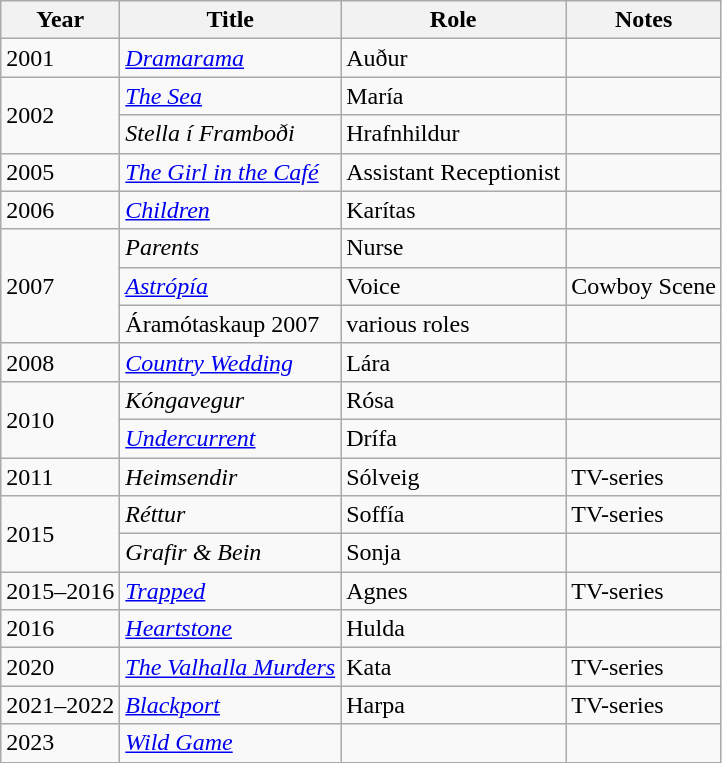<table class="wikitable sortable">
<tr>
<th>Year</th>
<th>Title</th>
<th>Role</th>
<th class = "unsortable">Notes</th>
</tr>
<tr>
<td>2001</td>
<td><em><a href='#'>Dramarama</a></em></td>
<td>Auður</td>
<td></td>
</tr>
<tr>
<td Rowspan=2>2002</td>
<td><em><a href='#'>The Sea</a></em></td>
<td>María</td>
<td></td>
</tr>
<tr>
<td><em>Stella í Framboði</em></td>
<td>Hrafnhildur</td>
<td></td>
</tr>
<tr>
<td>2005</td>
<td><em><a href='#'>The Girl in the Café</a></em></td>
<td>Assistant Receptionist</td>
<td></td>
</tr>
<tr>
<td>2006</td>
<td><em><a href='#'>Children</a></em></td>
<td>Karítas</td>
<td></td>
</tr>
<tr>
<td rowspan=3>2007</td>
<td><em>Parents</em></td>
<td>Nurse</td>
<td></td>
</tr>
<tr>
<td><em><a href='#'>Astrópía</a></em></td>
<td>Voice</td>
<td>Cowboy Scene</td>
</tr>
<tr>
<td>Áramótaskaup 2007</td>
<td>various roles</td>
<td></td>
</tr>
<tr>
<td>2008</td>
<td><em><a href='#'>Country Wedding</a></em></td>
<td>Lára</td>
<td></td>
</tr>
<tr>
<td Rowspan=2>2010</td>
<td><em>Kóngavegur</em></td>
<td>Rósa</td>
<td></td>
</tr>
<tr>
<td><em><a href='#'>Undercurrent</a></em></td>
<td>Drífa</td>
<td></td>
</tr>
<tr>
<td>2011</td>
<td><em>Heimsendir</em></td>
<td>Sólveig</td>
<td>TV-series</td>
</tr>
<tr>
<td rowspan=2>2015</td>
<td><em>Réttur</em></td>
<td>Soffía</td>
<td>TV-series</td>
</tr>
<tr>
<td><em>Grafir & Bein</em></td>
<td>Sonja</td>
<td></td>
</tr>
<tr>
<td>2015–2016</td>
<td><em><a href='#'>Trapped</a></em></td>
<td>Agnes</td>
<td>TV-series</td>
</tr>
<tr>
<td>2016</td>
<td><em><a href='#'>Heartstone</a></em></td>
<td>Hulda</td>
<td></td>
</tr>
<tr>
<td>2020</td>
<td><em><a href='#'>The Valhalla Murders</a></em></td>
<td>Kata</td>
<td>TV-series</td>
</tr>
<tr>
<td>2021–2022</td>
<td><em><a href='#'>Blackport</a></em></td>
<td>Harpa</td>
<td>TV-series</td>
</tr>
<tr>
<td>2023</td>
<td><em><a href='#'>Wild Game</a></em></td>
<td></td>
<td></td>
</tr>
</table>
